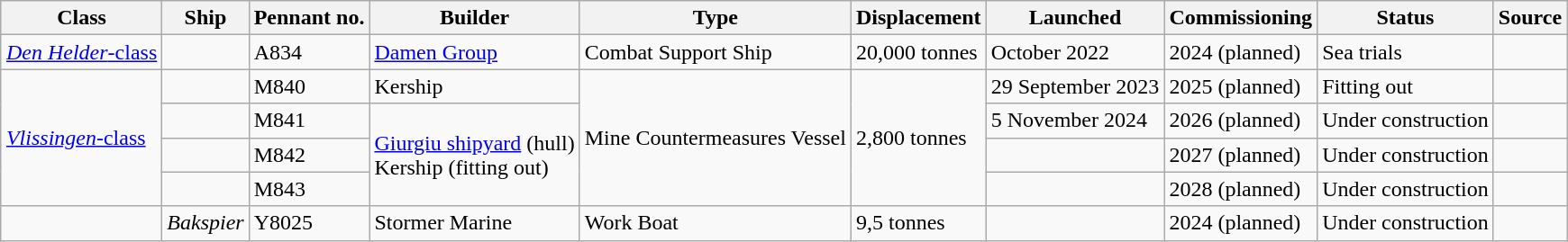<table class="wikitable" style="margin:auto;">
<tr>
<th style="text-align:center;">Class</th>
<th style="text-align:center;">Ship</th>
<th style="text-align:center;">Pennant no.</th>
<th style="text-align:center;">Builder</th>
<th style="text-align:center;">Type</th>
<th style="text-align:center;">Displacement</th>
<th style="text-align:center;">Launched</th>
<th style="text-align:center;">Commissioning</th>
<th style="text-align:center;">Status</th>
<th style="text-align:center;">Source</th>
</tr>
<tr>
<td><a href='#'><em>Den Helder</em>-class</a></td>
<td></td>
<td>A834</td>
<td><a href='#'>Damen Group</a></td>
<td>Combat Support Ship</td>
<td>20,000 tonnes</td>
<td>October 2022</td>
<td>2024 (planned)</td>
<td>Sea trials</td>
<td></td>
</tr>
<tr>
<td rowspan=4><a href='#'><em>Vlissingen</em>-class</a></td>
<td></td>
<td>M840</td>
<td rowspan=1>Kership</td>
<td rowspan=4>Mine Countermeasures Vessel</td>
<td rowspan=4>2,800 tonnes</td>
<td>29 September 2023</td>
<td>2025 (planned)</td>
<td>Fitting out</td>
<td></td>
</tr>
<tr>
<td></td>
<td>M841</td>
<td rowspan=3><a href='#'>Giurgiu shipyard</a> (hull) <br> Kership (fitting out)</td>
<td>5 November 2024</td>
<td>2026 (planned)</td>
<td>Under construction</td>
<td></td>
</tr>
<tr>
<td></td>
<td>M842</td>
<td></td>
<td>2027 (planned)</td>
<td>Under construction</td>
<td></td>
</tr>
<tr>
<td></td>
<td>M843</td>
<td></td>
<td>2028 (planned)</td>
<td>Under construction</td>
<td></td>
</tr>
<tr>
<td rowspan=1></td>
<td><em>Bakspier</em></td>
<td>Y8025</td>
<td rowspan=1>Stormer Marine</td>
<td rowspan=1>Work Boat</td>
<td rowspan=1>9,5 tonnes</td>
<td></td>
<td>2024 (planned)</td>
<td>Under construction</td>
<td></td>
</tr>
</table>
